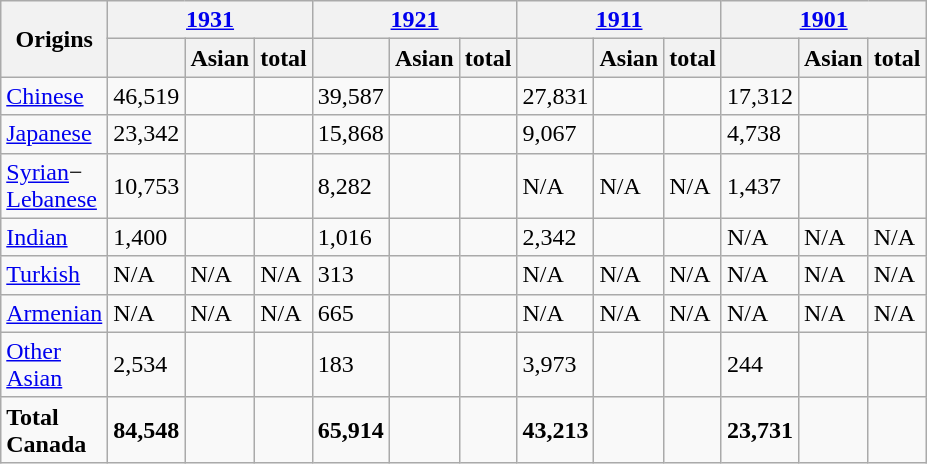<table class="wikitable collapsible collapsed sortable">
<tr>
<th rowspan="2">Origins</th>
<th colspan="3"><a href='#'>1931</a></th>
<th colspan="3"><a href='#'>1921</a></th>
<th colspan="3"><a href='#'>1911</a></th>
<th colspan="3"><a href='#'>1901</a></th>
</tr>
<tr>
<th><a href='#'></a></th>
<th> Asian </th>
<th> total </th>
<th></th>
<th> Asian </th>
<th> total </th>
<th></th>
<th> Asian </th>
<th> total </th>
<th></th>
<th> Asian </th>
<th> total </th>
</tr>
<tr>
<td><a href='#'>Chinese</a></td>
<td>46,519</td>
<td></td>
<td></td>
<td>39,587</td>
<td></td>
<td></td>
<td>27,831</td>
<td></td>
<td></td>
<td>17,312</td>
<td></td>
<td></td>
</tr>
<tr>
<td><a href='#'>Japanese</a></td>
<td>23,342</td>
<td></td>
<td></td>
<td>15,868</td>
<td></td>
<td></td>
<td>9,067</td>
<td></td>
<td></td>
<td>4,738</td>
<td></td>
<td></td>
</tr>
<tr>
<td><a href='#'>Syrian</a>−<br><a href='#'>Lebanese</a></td>
<td>10,753</td>
<td></td>
<td></td>
<td>8,282</td>
<td></td>
<td></td>
<td>N/A</td>
<td>N/A</td>
<td>N/A</td>
<td>1,437</td>
<td></td>
<td></td>
</tr>
<tr>
<td><a href='#'>Indian</a></td>
<td>1,400</td>
<td></td>
<td></td>
<td>1,016</td>
<td></td>
<td></td>
<td>2,342</td>
<td></td>
<td></td>
<td>N/A</td>
<td>N/A</td>
<td>N/A</td>
</tr>
<tr>
<td><a href='#'>Turkish</a></td>
<td>N/A</td>
<td>N/A</td>
<td>N/A</td>
<td>313</td>
<td></td>
<td></td>
<td>N/A</td>
<td>N/A</td>
<td>N/A</td>
<td>N/A</td>
<td>N/A</td>
<td>N/A</td>
</tr>
<tr>
<td><a href='#'>Armenian</a></td>
<td>N/A</td>
<td>N/A</td>
<td>N/A</td>
<td>665</td>
<td></td>
<td></td>
<td>N/A</td>
<td>N/A</td>
<td>N/A</td>
<td>N/A</td>
<td>N/A</td>
<td>N/A</td>
</tr>
<tr>
<td><a href='#'>Other<br>Asian</a></td>
<td>2,534</td>
<td></td>
<td></td>
<td>183</td>
<td></td>
<td></td>
<td>3,973</td>
<td></td>
<td></td>
<td>244</td>
<td></td>
<td></td>
</tr>
<tr>
<td> <strong>Total<br>Canada</strong></td>
<td><strong>84,548</strong></td>
<td><strong></strong></td>
<td><strong></strong></td>
<td><strong>65,914</strong></td>
<td><strong></strong></td>
<td><strong></strong></td>
<td><strong>43,213</strong></td>
<td><strong></strong></td>
<td><strong></strong></td>
<td><strong>23,731</strong></td>
<td><strong></strong></td>
<td><strong></strong></td>
</tr>
</table>
